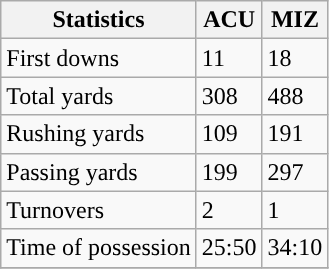<table class="wikitable">
<tr>
<th>Statistics</th>
<th>ACU</th>
<th>MIZ</th>
</tr>
<tr>
<td>First downs</td>
<td>11</td>
<td>18</td>
</tr>
<tr>
<td>Total yards</td>
<td>308</td>
<td>488</td>
</tr>
<tr>
<td>Rushing yards</td>
<td>109</td>
<td>191</td>
</tr>
<tr>
<td>Passing yards</td>
<td>199</td>
<td>297</td>
</tr>
<tr>
<td>Turnovers</td>
<td>2</td>
<td>1</td>
</tr>
<tr>
<td>Time of possession</td>
<td>25:50</td>
<td>34:10</td>
</tr>
<tr>
</tr>
</table>
